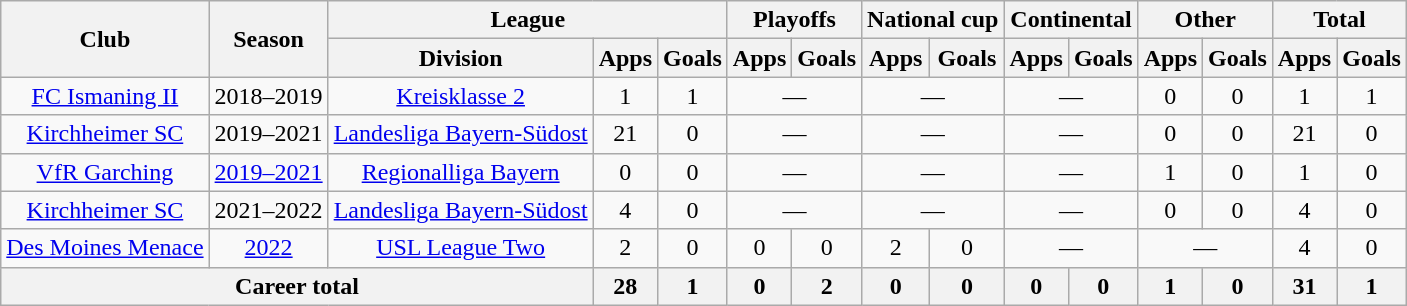<table class="wikitable" style="text-align: center">
<tr>
<th rowspan="2">Club</th>
<th rowspan="2">Season</th>
<th colspan="3">League</th>
<th colspan="2">Playoffs</th>
<th colspan="2">National cup</th>
<th colspan="2">Continental</th>
<th colspan="2">Other</th>
<th colspan="2">Total</th>
</tr>
<tr>
<th>Division</th>
<th>Apps</th>
<th>Goals</th>
<th>Apps</th>
<th>Goals</th>
<th>Apps</th>
<th>Goals</th>
<th>Apps</th>
<th>Goals</th>
<th>Apps</th>
<th>Goals</th>
<th>Apps</th>
<th>Goals</th>
</tr>
<tr>
<td><a href='#'>FC Ismaning II</a></td>
<td>2018–2019</td>
<td><a href='#'>Kreisklasse 2</a></td>
<td>1</td>
<td>1</td>
<td colspan="2">—</td>
<td colspan="2">—</td>
<td colspan="2">—</td>
<td>0</td>
<td>0</td>
<td>1</td>
<td>1</td>
</tr>
<tr>
<td><a href='#'>Kirchheimer SC</a></td>
<td>2019–2021</td>
<td><a href='#'>Landesliga Bayern-Südost</a></td>
<td>21</td>
<td>0</td>
<td colspan="2">—</td>
<td colspan="2">—</td>
<td colspan="2">—</td>
<td>0</td>
<td>0</td>
<td>21</td>
<td>0</td>
</tr>
<tr>
<td><a href='#'>VfR Garching</a></td>
<td><a href='#'>2019–2021</a></td>
<td><a href='#'>Regionalliga Bayern</a></td>
<td>0</td>
<td>0</td>
<td colspan="2">—</td>
<td colspan="2">—</td>
<td colspan="2">—</td>
<td>1</td>
<td>0</td>
<td>1</td>
<td>0</td>
</tr>
<tr>
<td><a href='#'>Kirchheimer SC</a></td>
<td>2021–2022</td>
<td><a href='#'>Landesliga Bayern-Südost</a></td>
<td>4</td>
<td>0</td>
<td colspan="2">—</td>
<td colspan="2">—</td>
<td colspan="2">—</td>
<td>0</td>
<td>0</td>
<td>4</td>
<td>0</td>
</tr>
<tr>
<td><a href='#'>Des Moines Menace</a></td>
<td><a href='#'>2022</a></td>
<td><a href='#'>USL League Two</a></td>
<td>2</td>
<td>0</td>
<td>0</td>
<td>0</td>
<td>2</td>
<td>0</td>
<td colspan="2">—</td>
<td colspan="2">—</td>
<td>4</td>
<td>0</td>
</tr>
<tr>
<th colspan="3">Career total</th>
<th>28</th>
<th>1</th>
<th>0</th>
<th>2</th>
<th>0</th>
<th>0</th>
<th>0</th>
<th>0</th>
<th>1</th>
<th>0</th>
<th>31</th>
<th>1</th>
</tr>
</table>
